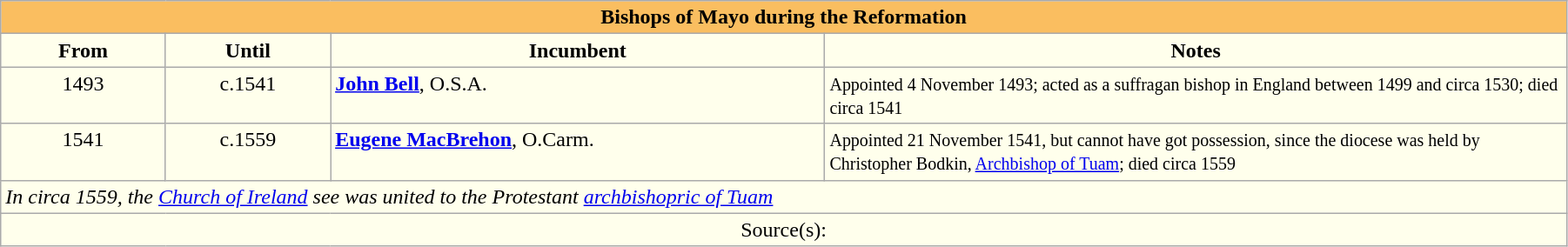<table class="wikitable" style="width:95%;" border="1" cellpadding="2">
<tr>
<th style="background-color:#FABE60" colspan="4">Bishops of Mayo during the Reformation</th>
</tr>
<tr align=center>
<th style="background-color:#ffffec" width="10%">From</th>
<th style="background-color:#ffffec" width="10%">Until</th>
<th style="background-color:#ffffec" width="30%">Incumbent</th>
<th style="background-color:#ffffec" width="45%">Notes</th>
</tr>
<tr valign=top bgcolor="#ffffec">
<td align=center>1493</td>
<td align=center>c.1541</td>
<td><strong><a href='#'>John Bell</a></strong>, O.S.A.</td>
<td><small>Appointed 4 November 1493; acted as a suffragan bishop in England between 1499 and circa 1530; died circa 1541</small></td>
</tr>
<tr valign=top bgcolor="#ffffec">
<td align=center>1541</td>
<td align=center>c.1559</td>
<td><strong><a href='#'>Eugene MacBrehon</a></strong>, O.Carm.</td>
<td><small>Appointed 21 November 1541, but cannot have got possession, since the diocese was held by Christopher Bodkin, <a href='#'>Archbishop of Tuam</a>; died circa 1559</small></td>
</tr>
<tr valign=top bgcolor="#ffffec" Western People Saturday 29 October 1938: page 4 written by JF Quinn>
<td colspan=4><em>In circa 1559, the <a href='#'>Church of Ireland</a> see was united to the Protestant <a href='#'>archbishopric of Tuam</a></em></td>
</tr>
<tr valign=top bgcolor="#ffffec">
<td align=center colspan="4">Source(s):</td>
</tr>
</table>
